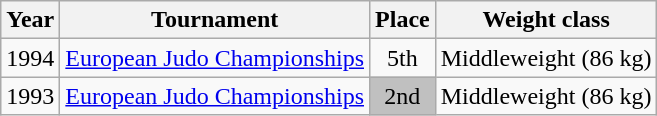<table class=wikitable>
<tr>
<th>Year</th>
<th>Tournament</th>
<th>Place</th>
<th>Weight class</th>
</tr>
<tr>
<td>1994</td>
<td><a href='#'>European Judo Championships</a></td>
<td align="center">5th</td>
<td>Middleweight (86 kg)</td>
</tr>
<tr>
<td>1993</td>
<td><a href='#'>European Judo Championships</a></td>
<td bgcolor="silver" align="center">2nd</td>
<td>Middleweight (86 kg)</td>
</tr>
</table>
